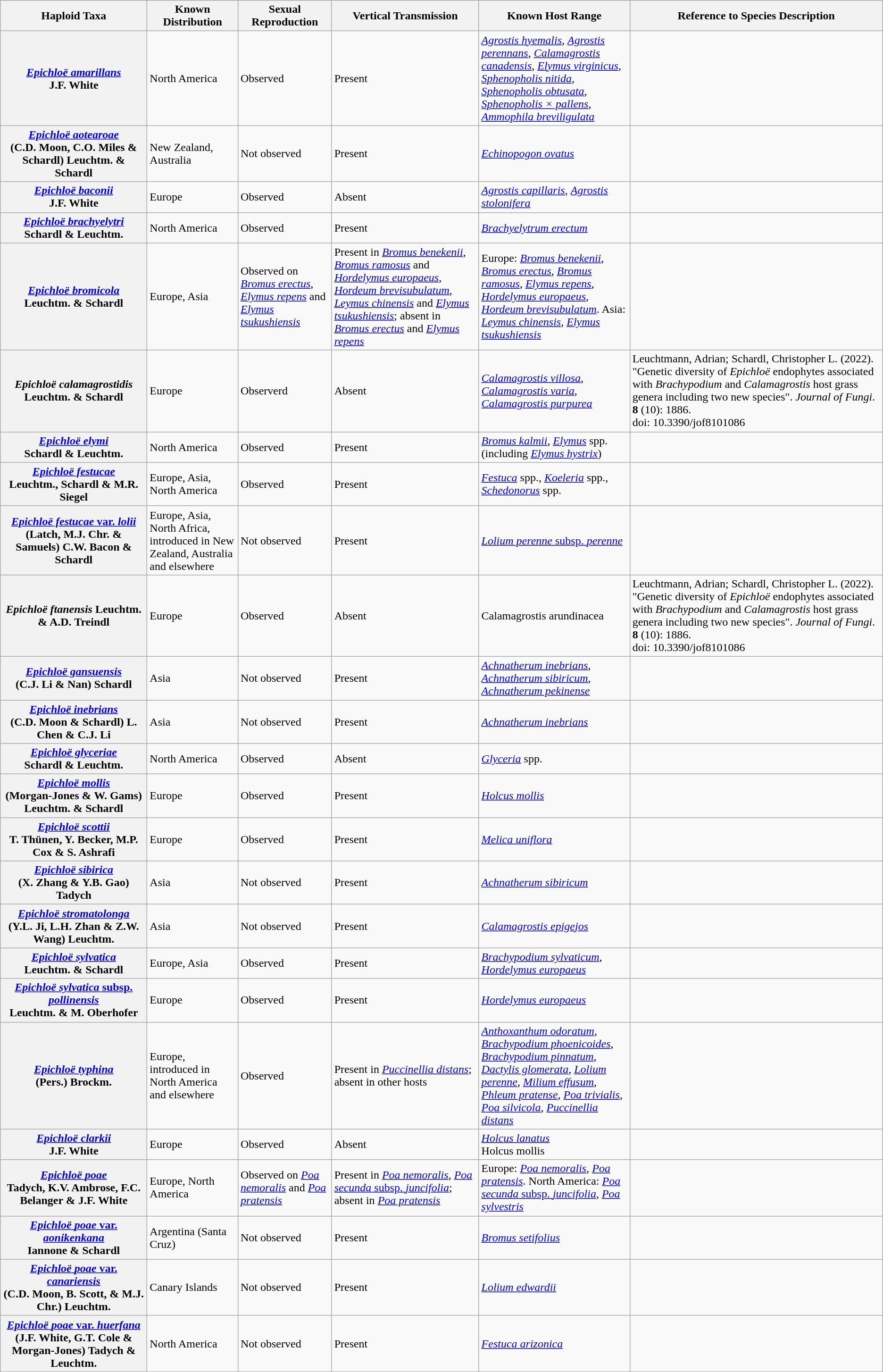<table class="wikitable collapsible sortable">
<tr>
<th scope="col" style="width: 200px;">Haploid Taxa</th>
<th>Known Distribution</th>
<th>Sexual Reproduction</th>
<th>Vertical Transmission</th>
<th>Known Host Range</th>
<th scope="col" style="width: 350px;">Reference to Species Description</th>
</tr>
<tr>
<th><strong><em><a href='#'>Epichloë amarillans</a></em></strong><br>J.F. White</th>
<td>North America</td>
<td>Observed</td>
<td>Present</td>
<td><em><a href='#'>Agrostis hyemalis</a></em>, <em><a href='#'>Agrostis perennans</a></em>, <em><a href='#'>Calamagrostis canadensis</a></em>, <em><a href='#'>Elymus virginicus</a></em>, <em><a href='#'>Sphenopholis nitida</a></em>, <em><a href='#'>Sphenopholis obtusata</a></em>, <em><a href='#'>Sphenopholis × pallens</a></em>, <em><a href='#'>Ammophila breviligulata</a></em></td>
<td></td>
</tr>
<tr>
<th><strong><em><a href='#'>Epichloë aotearoae</a></em></strong><br>(C.D. Moon, C.O. Miles & Schardl) Leuchtm. & Schardl</th>
<td>New Zealand, Australia</td>
<td>Not observed</td>
<td>Present</td>
<td><em><a href='#'>Echinopogon ovatus</a></em></td>
<td></td>
</tr>
<tr>
<th><strong><em><a href='#'>Epichloë baconii</a></em></strong><br>J.F. White</th>
<td>Europe</td>
<td>Observed</td>
<td>Absent</td>
<td><em><a href='#'>Agrostis capillaris</a></em>, <em><a href='#'>Agrostis stolonifera</a></em></td>
<td></td>
</tr>
<tr>
<th><strong><em><a href='#'>Epichloë brachyelytri</a></em></strong><br>Schardl & Leuchtm.</th>
<td>North America</td>
<td>Observed</td>
<td>Present</td>
<td><em><a href='#'>Brachyelytrum erectum</a></em></td>
<td></td>
</tr>
<tr>
<th><strong><em><a href='#'>Epichloë bromicola</a></em></strong><br>Leuchtm. & Schardl</th>
<td>Europe, Asia</td>
<td>Observed on <em><a href='#'>Bromus erectus</a></em>, <em><a href='#'>Elymus repens</a></em> and <em><a href='#'>Elymus tsukushiensis</a></em></td>
<td>Present in <em><a href='#'>Bromus benekenii</a></em>, <em><a href='#'>Bromus ramosus</a></em> and <em><a href='#'>Hordelymus europaeus</a></em>, <em><a href='#'>Hordeum brevisubulatum</a></em>, <em><a href='#'>Leymus chinensis</a></em> and <em><a href='#'>Elymus tsukushiensis</a></em>; absent in <em><a href='#'>Bromus erectus</a></em> and <em><a href='#'>Elymus repens</a></em></td>
<td>Europe: <em><a href='#'>Bromus benekenii</a></em>, <em><a href='#'>Bromus erectus</a></em>, <em><a href='#'>Bromus ramosus</a></em>, <em><a href='#'>Elymus repens</a></em>, <em><a href='#'>Hordelymus europaeus</a></em>, <em><a href='#'>Hordeum brevisubulatum</a></em>. Asia: <em><a href='#'>Leymus chinensis</a></em>, <em><a href='#'>Elymus tsukushiensis</a></em></td>
<td></td>
</tr>
<tr>
<th><em>Epichloë calamagrostidis</em><br>Leuchtm. & Schardl</th>
<td>Europe</td>
<td>Observerd</td>
<td>Absent</td>
<td><em><a href='#'>Calamagrostis villosa</a></em>, <em><a href='#'>Calamagrostis varia</a></em>, <em><a href='#'>Calamagrostis purpurea</a></em></td>
<td>Leuchtmann, Adrian; Schardl, Christopher L. (2022). "Genetic diversity of <em>Epichloë</em> endophytes associated with <em>Brachypodium</em> and <em>Calamagrostis</em> host grass genera including two new species". <em>Journal of Fungi</em>. <strong>8</strong> (10): 1886.<br>doi: 10.3390/jof8101086</td>
</tr>
<tr>
<th><strong><em><a href='#'>Epichloë elymi</a></em></strong><br>Schardl & Leuchtm.</th>
<td>North America</td>
<td>Observed</td>
<td>Present</td>
<td><em><a href='#'>Bromus kalmii</a></em>, <a href='#'><em>Elymus</em></a> spp. (including <em><a href='#'>Elymus hystrix</a></em>)</td>
<td></td>
</tr>
<tr>
<th><strong><em><a href='#'>Epichloë festucae</a></em></strong><br>Leuchtm., Schardl & M.R. Siegel</th>
<td>Europe, Asia, North America</td>
<td>Observed</td>
<td>Present</td>
<td><em><a href='#'>Festuca</a></em> spp., <em><a href='#'>Koeleria</a></em> spp., <em><a href='#'>Schedonorus</a></em> spp.</td>
<td></td>
</tr>
<tr>
<th><a href='#'><strong><em>Epichloë festucae</em></strong> <strong>var.</strong> <strong><em>lolii</em></strong></a><br>(Latch, M.J. Chr. & Samuels) C.W. Bacon & Schardl</th>
<td>Europe, Asia, North Africa, introduced in New Zealand, Australia and elsewhere</td>
<td>Not observed</td>
<td>Present</td>
<td><a href='#'><em>Lolium perenne</em> subsp. <em>perenne</em></a></td>
<td></td>
</tr>
<tr>
<th><em>Epichloë ftanensis</em> Leuchtm. & A.D. Treindl</th>
<td>Europe</td>
<td>Observed</td>
<td>Absent</td>
<td>Calamagrostis arundinacea</td>
<td>Leuchtmann, Adrian; Schardl, Christopher L. (2022). "Genetic diversity of <em>Epichloë</em> endophytes associated with <em>Brachypodium</em> and <em>Calamagrostis</em> host grass genera including two new species". <em>Journal of Fungi</em>. <strong>8</strong> (10): 1886.<br>doi: 10.3390/jof8101086</td>
</tr>
<tr>
<th><strong><em><a href='#'>Epichloë gansuensis</a></em></strong><br>(C.J. Li & Nan) Schardl</th>
<td>Asia</td>
<td>Not observed</td>
<td>Present</td>
<td><em><a href='#'>Achnatherum inebrians</a></em>, <em><a href='#'>Achnatherum sibiricum</a></em>, <em><a href='#'>Achnatherum pekinense</a></em></td>
<td></td>
</tr>
<tr>
<th><a href='#'><strong><em>Epichloë</em></strong> <strong><em>inebrians</em></strong></a><br>(C.D. Moon & Schardl) L. Chen & C.J. Li</th>
<td>Asia</td>
<td>Not observed</td>
<td>Present</td>
<td><em><a href='#'>Achnatherum inebrians</a></em></td>
<td></td>
</tr>
<tr>
<th><strong><em><a href='#'>Epichloë glyceriae</a></em></strong><br>Schardl & Leuchtm.</th>
<td>North America</td>
<td>Observed</td>
<td>Absent</td>
<td><em><a href='#'>Glyceria</a></em> spp.</td>
<td></td>
</tr>
<tr>
<th><strong><em><a href='#'>Epichloë mollis</a></em></strong><br>(Morgan-Jones & W. Gams) Leuchtm. & Schardl</th>
<td>Europe</td>
<td>Observed</td>
<td>Present</td>
<td><em><a href='#'>Holcus mollis</a></em></td>
<td></td>
</tr>
<tr>
<th><strong><em><a href='#'>Epichloë scottii</a></em></strong><br>T. Thünen, Y. Becker, M.P. Cox & S. Ashrafi</th>
<td>Europe</td>
<td>Observed</td>
<td>Present</td>
<td><em><a href='#'>Melica uniflora</a></em></td>
<td></td>
</tr>
<tr>
<th><strong><em><a href='#'>Epichloë sibirica</a></em></strong><br>(X. Zhang & Y.B. Gao) Tadych</th>
<td>Asia</td>
<td>Not observed</td>
<td>Present</td>
<td><em><a href='#'>Achnatherum sibiricum</a></em></td>
<td></td>
</tr>
<tr>
<th><strong><em><a href='#'>Epichloë stromatolonga</a></em></strong><br>(Y.L. Ji, L.H. Zhan & Z.W. Wang) Leuchtm.</th>
<td>Asia</td>
<td>Not observed</td>
<td>Present</td>
<td><em><a href='#'>Calamagrostis epigejos</a></em></td>
<td></td>
</tr>
<tr>
<th><strong><em><a href='#'>Epichloë sylvatica</a></em></strong><br>Leuchtm. & Schardl</th>
<td>Europe, Asia</td>
<td>Observed</td>
<td>Present</td>
<td><em><a href='#'>Brachypodium sylvaticum</a></em>, <em><a href='#'>Hordelymus europaeus</a></em></td>
<td></td>
</tr>
<tr>
<th><a href='#'><strong><em>Epichloë sylvatica</em></strong> <strong>subsp.</strong> <strong><em>pollinensis</em></strong></a><br>Leuchtm. & M. Oberhofer</th>
<td>Europe</td>
<td>Observed</td>
<td>Present</td>
<td><em><a href='#'>Hordelymus europaeus</a></em></td>
<td></td>
</tr>
<tr>
<th><strong><em><a href='#'>Epichloë typhina</a></em></strong><br>(Pers.) Brockm.</th>
<td>Europe, introduced in North America and elsewhere</td>
<td>Observed</td>
<td>Present in <em><a href='#'>Puccinellia distans</a></em>; absent in other hosts</td>
<td><em><a href='#'>Anthoxanthum odoratum</a></em>, <em><a href='#'>Brachypodium phoenicoides</a></em>, <em><a href='#'>Brachypodium pinnatum</a></em>, <em><a href='#'>Dactylis glomerata</a></em>, <em><a href='#'>Lolium perenne</a></em>, <em><a href='#'>Milium effusum</a></em>, <a href='#'><em>Phleum pratense</em></a>, <em><a href='#'>Poa trivialis</a></em>, <em><a href='#'>Poa silvicola</a></em>, <em><a href='#'>Puccinellia distans</a></em></td>
<td></td>
</tr>
<tr>
<th><a href='#'><strong><em>Epichloë</em></strong> <strong><em>clarkii</em></strong></a><br>J.F. White</th>
<td>Europe</td>
<td>Observed</td>
<td>Absent</td>
<td><em><a href='#'>Holcus lanatus</a></em><br>Holcus mollis</td>
<td></td>
</tr>
<tr>
<th><a href='#'><strong><em>Epichloë</em></strong> <strong><em>poae</em></strong></a><br>Tadych, K.V. Ambrose, F.C. Belanger & J.F. White</th>
<td>Europe, North America</td>
<td>Observed on <em><a href='#'>Poa nemoralis</a></em> and <em><a href='#'>Poa pratensis</a></em></td>
<td>Present in <em><a href='#'>Poa nemoralis</a></em>, <a href='#'><em>Poa secunda</em> subsp. <em>juncifolia</em></a>; absent in <em><a href='#'>Poa pratensis</a></em></td>
<td>Europe: <em><a href='#'>Poa nemoralis</a></em>, <em><a href='#'>Poa pratensis</a></em>. North America: <a href='#'><em>Poa secunda</em> subsp. <em>juncifolia</em></a>, <em><a href='#'>Poa sylvestris</a></em></td>
<td></td>
</tr>
<tr>
<th><a href='#'><strong><em>Epichloë</em></strong> <strong><em>poae</em></strong> <strong>var.</strong> <strong><em>aonikenkana</em></strong></a><br>Iannone & Schardl</th>
<td>Argentina (Santa Cruz)</td>
<td>Not observed</td>
<td>Present</td>
<td><em><a href='#'>Bromus setifolius</a></em></td>
<td></td>
</tr>
<tr>
<th><a href='#'><strong><em>Epichloë</em></strong> <strong><em>poae</em></strong> <strong>var.</strong> <strong><em>canariensis</em></strong></a><br>(C.D. Moon, B. Scott, & M.J. Chr.) Leuchtm.</th>
<td>Canary Islands</td>
<td>Not observed</td>
<td>Present</td>
<td><em><a href='#'>Lolium edwardii</a></em></td>
<td></td>
</tr>
<tr>
<th><a href='#'><strong><em>Epichloë</em></strong> <strong><em>poae</em></strong> <strong>var.</strong> <strong><em>huerfana</em></strong></a><br>(J.F. White, G.T. Cole & Morgan-Jones) Tadych & Leuchtm.</th>
<td>North America</td>
<td>Not observed</td>
<td>Present</td>
<td><em><a href='#'>Festuca arizonica</a></em></td>
<td></td>
</tr>
</table>
